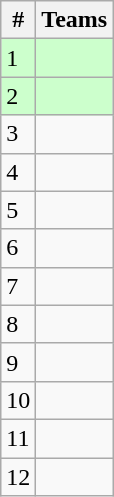<table class="wikitable">
<tr>
<th>#</th>
<th>Teams</th>
</tr>
<tr bgcolor=ccffcc>
<td>1</td>
<td></td>
</tr>
<tr bgcolor=ccffcc>
<td>2</td>
<td></td>
</tr>
<tr>
<td>3</td>
<td></td>
</tr>
<tr>
<td>4</td>
<td></td>
</tr>
<tr>
<td>5</td>
<td></td>
</tr>
<tr>
<td>6</td>
<td></td>
</tr>
<tr>
<td>7</td>
<td></td>
</tr>
<tr>
<td>8</td>
<td></td>
</tr>
<tr>
<td>9</td>
<td></td>
</tr>
<tr>
<td>10</td>
<td></td>
</tr>
<tr>
<td>11</td>
<td></td>
</tr>
<tr>
<td>12</td>
<td></td>
</tr>
</table>
